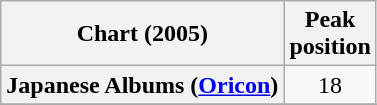<table class="wikitable sortable plainrowheaders">
<tr>
<th scope="col">Chart (2005)</th>
<th scope="col">Peak<br>position</th>
</tr>
<tr>
<th scope="row">Japanese Albums (<a href='#'>Oricon</a>)</th>
<td style="text-align:center;">18</td>
</tr>
<tr>
</tr>
<tr>
</tr>
</table>
